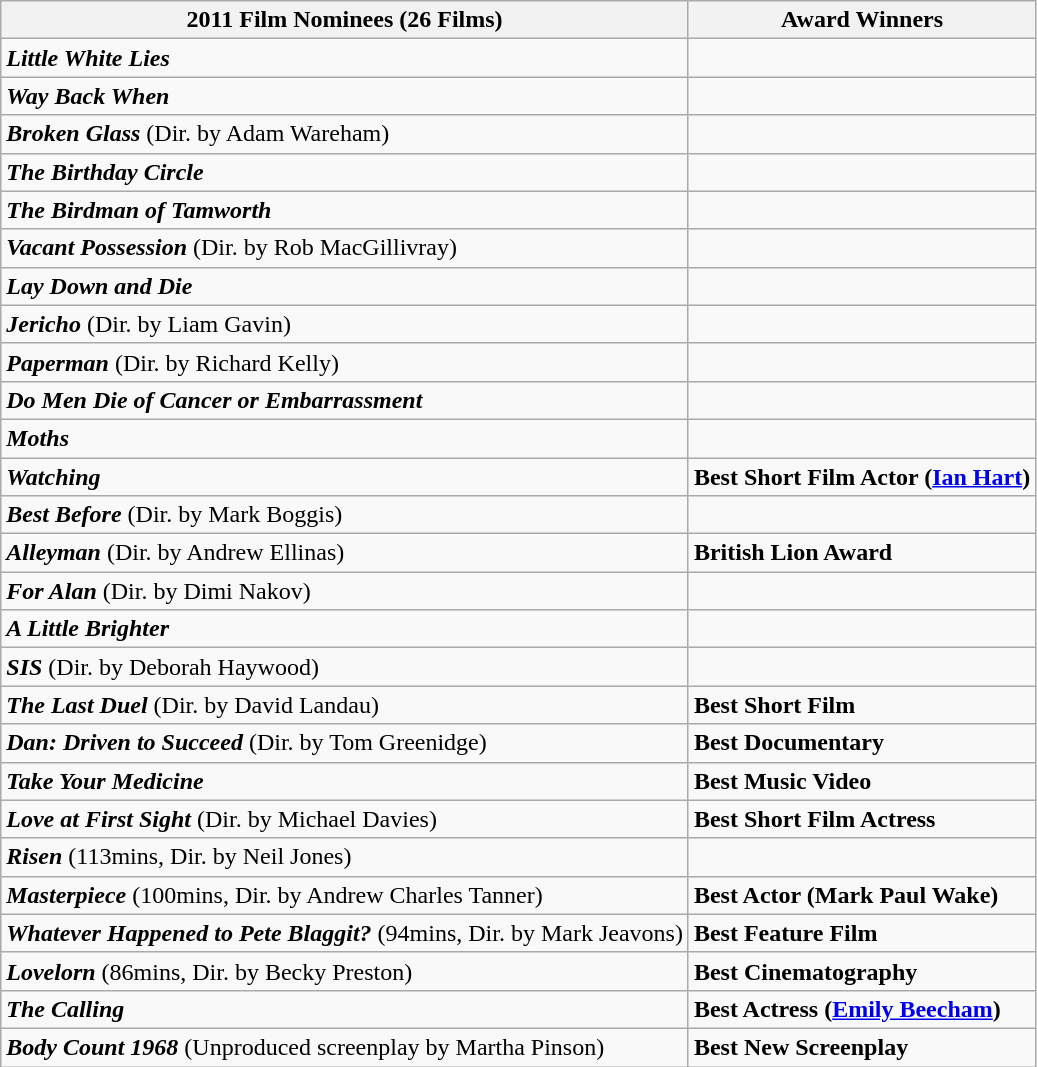<table class="wikitable mw-collapsible mw-collapsed">
<tr>
<th><strong>2011 Film Nominees (26 Films)</strong></th>
<th><strong>Award Winners</strong></th>
</tr>
<tr>
<td><strong><em>Little White Lies</em></strong></td>
<td></td>
</tr>
<tr>
<td><strong><em>Way Back When</em></strong></td>
<td></td>
</tr>
<tr>
<td><strong><em>Broken Glass</em></strong> (Dir. by Adam Wareham)</td>
<td></td>
</tr>
<tr>
<td><strong><em>The Birthday Circle</em></strong></td>
<td></td>
</tr>
<tr>
<td><strong><em>The Birdman of Tamworth</em></strong></td>
<td></td>
</tr>
<tr>
<td><strong><em>Vacant Possession</em></strong> (Dir. by Rob MacGillivray)</td>
<td></td>
</tr>
<tr>
<td><strong><em>Lay Down and Die</em></strong></td>
<td></td>
</tr>
<tr>
<td><strong><em>Jericho</em></strong> (Dir. by Liam Gavin)</td>
<td></td>
</tr>
<tr>
<td><strong><em>Paperman</em></strong> (Dir. by Richard Kelly)</td>
<td></td>
</tr>
<tr>
<td><strong><em>Do Men Die of Cancer or Embarrassment</em></strong></td>
<td></td>
</tr>
<tr>
<td><strong><em>Moths</em></strong></td>
<td></td>
</tr>
<tr>
<td><strong><em>Watching</em></strong></td>
<td><strong>Best Short Film Actor (<a href='#'>Ian Hart</a>)</strong></td>
</tr>
<tr>
<td><strong><em>Best Before</em></strong> (Dir. by Mark Boggis)</td>
<td></td>
</tr>
<tr>
<td><strong><em>Alleyman</em></strong> (Dir. by Andrew Ellinas)</td>
<td><strong>British Lion Award</strong></td>
</tr>
<tr>
<td><strong><em>For Alan</em></strong> (Dir. by Dimi Nakov)</td>
<td></td>
</tr>
<tr>
<td><strong><em>A Little Brighter</em></strong></td>
<td></td>
</tr>
<tr>
<td><strong><em>SIS</em></strong> (Dir. by Deborah Haywood)</td>
<td></td>
</tr>
<tr>
<td><strong><em>The Last Duel</em></strong> (Dir. by David Landau)</td>
<td><strong>Best Short Film</strong></td>
</tr>
<tr>
<td><strong><em>Dan: Driven to Succeed</em></strong> (Dir. by Tom Greenidge)</td>
<td><strong>Best Documentary</strong></td>
</tr>
<tr>
<td><strong><em>Take Your Medicine</em></strong></td>
<td><strong>Best Music Video</strong></td>
</tr>
<tr>
<td><strong><em>Love at First Sight</em></strong> (Dir. by Michael Davies)</td>
<td><strong>Best Short Film Actress</strong></td>
</tr>
<tr>
<td><strong><em>Risen</em></strong> (113mins, Dir. by Neil Jones)</td>
<td></td>
</tr>
<tr>
<td><strong><em>Masterpiece</em></strong> (100mins, Dir. by Andrew Charles Tanner)</td>
<td><strong>Best Actor (Mark Paul Wake)</strong></td>
</tr>
<tr>
<td><strong><em>Whatever Happened to Pete Blaggit?</em></strong> (94mins, Dir. by Mark Jeavons)</td>
<td><strong>Best Feature Film</strong></td>
</tr>
<tr>
<td><strong><em>Lovelorn</em></strong> (86mins, Dir. by Becky Preston)</td>
<td><strong>Best Cinematography</strong></td>
</tr>
<tr>
<td><strong><em>The Calling</em></strong></td>
<td><strong>Best Actress (<a href='#'>Emily Beecham</a>)</strong></td>
</tr>
<tr>
<td><strong><em>Body Count 1968</em></strong> (Unproduced screenplay by Martha Pinson)</td>
<td><strong>Best New Screenplay</strong></td>
</tr>
</table>
